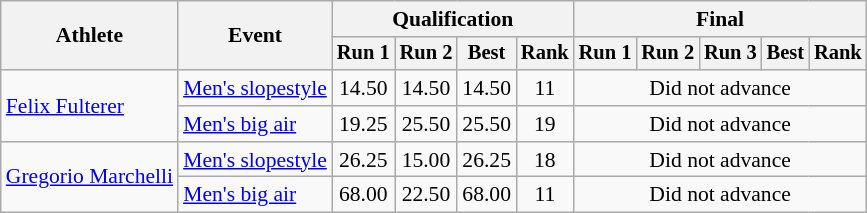<table class="wikitable" style="font-size:90%">
<tr>
<th rowspan=2>Athlete</th>
<th rowspan=2>Event</th>
<th colspan=4>Qualification</th>
<th colspan=5>Final</th>
</tr>
<tr style="font-size:95%">
<th>Run 1</th>
<th>Run 2</th>
<th>Best</th>
<th>Rank</th>
<th>Run 1</th>
<th>Run 2</th>
<th>Run 3</th>
<th>Best</th>
<th>Rank</th>
</tr>
<tr align=center>
<td align=left rowspan=2><a href='#'>Felix Fulterer</a></td>
<td align=left><a href='#'>Men's slopestyle</a></td>
<td>14.50</td>
<td>14.50</td>
<td>14.50</td>
<td>11</td>
<td colspan=5>Did not advance</td>
</tr>
<tr align=center>
<td align=left><a href='#'>Men's big air</a></td>
<td>19.25</td>
<td>25.50</td>
<td>25.50</td>
<td>19</td>
<td colspan=5>Did not advance</td>
</tr>
<tr align=center>
<td align=left rowspan=2><a href='#'>Gregorio Marchelli</a></td>
<td align=left><a href='#'>Men's slopestyle</a></td>
<td>26.25</td>
<td>15.00</td>
<td>26.25</td>
<td>18</td>
<td colspan=5>Did not advance</td>
</tr>
<tr align=center>
<td align=left><a href='#'>Men's big air</a></td>
<td>68.00</td>
<td>22.50</td>
<td>68.00</td>
<td>11</td>
<td colspan=5>Did not advance</td>
</tr>
</table>
